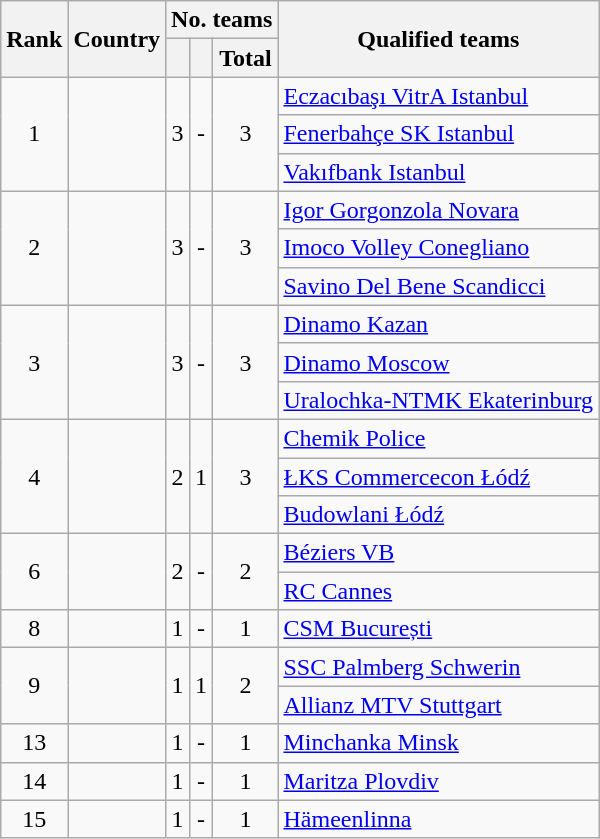<table class="wikitable" style="text-align:left">
<tr>
<th rowspan=2>Rank</th>
<th rowspan=2>Country</th>
<th colspan=3>No. teams</th>
<th rowspan=2>Qualified teams</th>
</tr>
<tr>
<th></th>
<th></th>
<th>Total</th>
</tr>
<tr>
<td align="center" rowspan="3">1</td>
<td rowspan="3"></td>
<td align="center" rowspan="3">3</td>
<td align="center" rowspan="3">-</td>
<td align="center" rowspan="3">3</td>
<td><a href='#'>Eczacıbaşı VitrA Istanbul</a></td>
</tr>
<tr>
<td><a href='#'>Fenerbahçe SK Istanbul</a></td>
</tr>
<tr>
<td><a href='#'>Vakıfbank Istanbul</a></td>
</tr>
<tr>
<td align="center" rowspan="3">2</td>
<td rowspan="3"></td>
<td align="center" rowspan="3">3</td>
<td align="center" rowspan="3">-</td>
<td align="center" rowspan="3">3</td>
<td><a href='#'>Igor Gorgonzola Novara</a></td>
</tr>
<tr>
<td><a href='#'>Imoco Volley Conegliano</a></td>
</tr>
<tr>
<td><a href='#'>Savino Del Bene Scandicci</a></td>
</tr>
<tr>
<td align="center" rowspan="3">3</td>
<td rowspan="3"></td>
<td align="center" rowspan="3">3</td>
<td align="center" rowspan="3">-</td>
<td align="center" rowspan="3">3</td>
<td><a href='#'>Dinamo Kazan</a></td>
</tr>
<tr>
<td><a href='#'>Dinamo Moscow</a></td>
</tr>
<tr>
<td><a href='#'>Uralochka-NTMK Ekaterinburg</a></td>
</tr>
<tr>
<td rowspan="3" align="center">4</td>
<td rowspan="3"></td>
<td rowspan="3" align="center">2</td>
<td rowspan="3" align="center">1</td>
<td rowspan="3" align="center">3</td>
<td><a href='#'>Chemik Police</a></td>
</tr>
<tr>
<td><a href='#'>ŁKS Commercecon Łódź</a></td>
</tr>
<tr>
<td><a href='#'>Budowlani Łódź</a></td>
</tr>
<tr>
<td rowspan="2" align="center">6</td>
<td rowspan="2"></td>
<td rowspan="2" align="center">2</td>
<td rowspan="2" align="center">-</td>
<td rowspan="2" align="center">2</td>
<td><a href='#'>Béziers VB</a></td>
</tr>
<tr>
<td><a href='#'>RC Cannes</a></td>
</tr>
<tr>
<td align="center">8</td>
<td></td>
<td align="center">1</td>
<td align="center">-</td>
<td align="center">1</td>
<td><a href='#'>CSM București</a></td>
</tr>
<tr>
<td rowspan="2" align="center">9</td>
<td rowspan="2"></td>
<td rowspan="2" align="center">1</td>
<td rowspan="2" align="center">1</td>
<td rowspan="2" align="center">2</td>
<td><a href='#'>SSC Palmberg Schwerin</a></td>
</tr>
<tr>
<td><a href='#'>Allianz MTV Stuttgart</a></td>
</tr>
<tr>
<td align="center">13</td>
<td></td>
<td align="center">1</td>
<td align="center">-</td>
<td align="center">1</td>
<td><a href='#'>Minchanka Minsk</a></td>
</tr>
<tr>
<td align="center">14</td>
<td></td>
<td align="center">1</td>
<td align="center">-</td>
<td align="center">1</td>
<td><a href='#'>Maritza Plovdiv</a></td>
</tr>
<tr>
<td align="center">15</td>
<td></td>
<td align="center">1</td>
<td align="center">-</td>
<td align="center">1</td>
<td><a href='#'>Hämeenlinna</a></td>
</tr>
</table>
